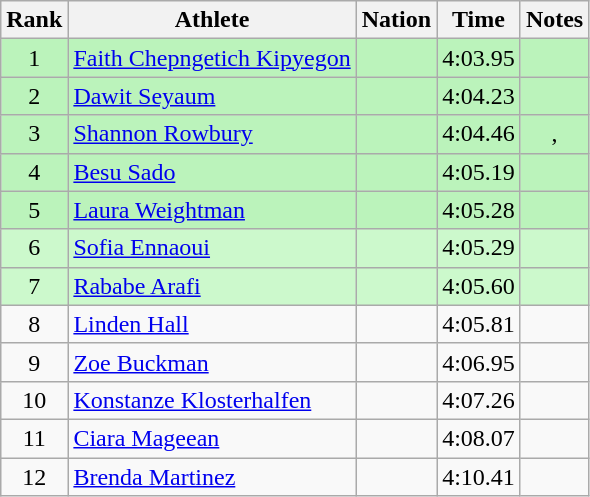<table class="wikitable sortable" style="text-align:center">
<tr>
<th>Rank</th>
<th>Athlete</th>
<th>Nation</th>
<th>Time</th>
<th>Notes</th>
</tr>
<tr bgcolor=bbf3bb>
<td>1</td>
<td align=left><a href='#'>Faith Chepngetich Kipyegon</a></td>
<td align=left></td>
<td>4:03.95</td>
<td></td>
</tr>
<tr bgcolor=bbf3bb>
<td>2</td>
<td align=left><a href='#'>Dawit Seyaum</a></td>
<td align=left></td>
<td>4:04.23</td>
<td></td>
</tr>
<tr bgcolor=bbf3bb>
<td>3</td>
<td align=left><a href='#'>Shannon Rowbury</a></td>
<td align=left></td>
<td>4:04.46</td>
<td>, </td>
</tr>
<tr bgcolor=bbf3bb>
<td>4</td>
<td align=left><a href='#'>Besu Sado</a></td>
<td align=left></td>
<td>4:05.19</td>
<td></td>
</tr>
<tr bgcolor=bbf3bb>
<td>5</td>
<td align=left><a href='#'>Laura Weightman</a></td>
<td align=left></td>
<td>4:05.28</td>
<td></td>
</tr>
<tr bgcolor=ccf9cc>
<td>6</td>
<td align=left><a href='#'>Sofia Ennaoui</a></td>
<td align=left></td>
<td>4:05.29</td>
<td></td>
</tr>
<tr bgcolor=ccf9cc>
<td>7</td>
<td align=left><a href='#'>Rababe Arafi</a></td>
<td align=left></td>
<td>4:05.60</td>
<td></td>
</tr>
<tr>
<td>8</td>
<td align=left><a href='#'>Linden Hall</a></td>
<td align=left></td>
<td>4:05.81</td>
<td></td>
</tr>
<tr>
<td>9</td>
<td align=left><a href='#'>Zoe Buckman</a></td>
<td align=left></td>
<td>4:06.95</td>
<td></td>
</tr>
<tr>
<td>10</td>
<td align=left><a href='#'>Konstanze Klosterhalfen</a></td>
<td align=left></td>
<td>4:07.26</td>
<td></td>
</tr>
<tr>
<td>11</td>
<td align=left><a href='#'>Ciara Mageean</a></td>
<td align=left></td>
<td>4:08.07</td>
<td></td>
</tr>
<tr>
<td>12</td>
<td align=left><a href='#'>Brenda Martinez</a></td>
<td align=left></td>
<td>4:10.41</td>
<td></td>
</tr>
</table>
